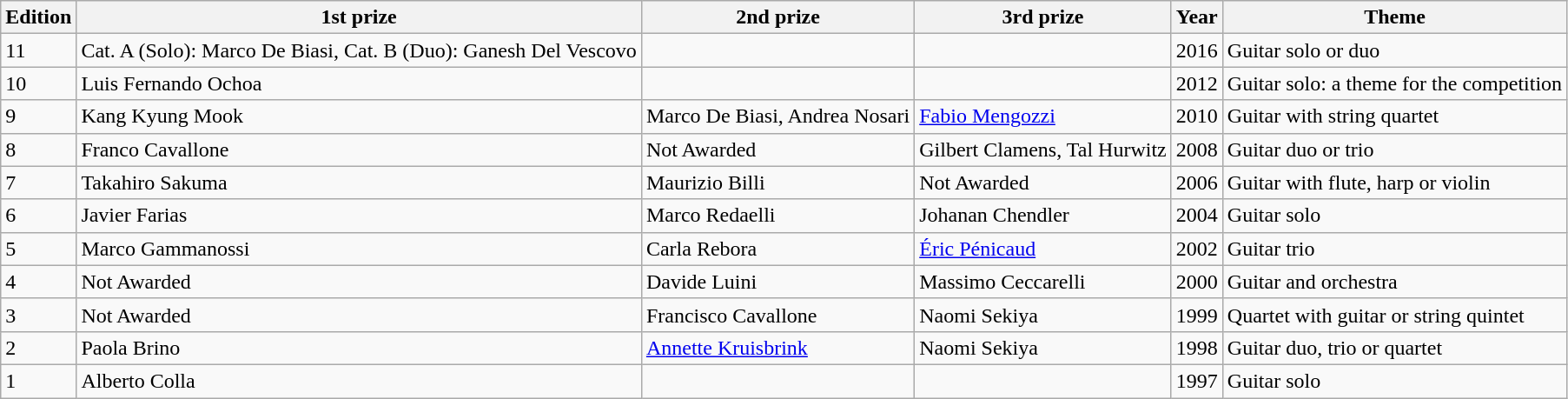<table class="wikitable sortable">
<tr>
<th class="sortable">Edition</th>
<th>1st prize</th>
<th>2nd prize</th>
<th>3rd prize</th>
<th>Year</th>
<th>Theme</th>
</tr>
<tr>
<td>11</td>
<td>Cat. A (Solo):  Marco De Biasi, Cat. B (Duo):  Ganesh Del Vescovo</td>
<td></td>
<td></td>
<td>2016</td>
<td>Guitar solo or duo</td>
</tr>
<tr>
<td>10</td>
<td> Luis Fernando Ochoa</td>
<td></td>
<td></td>
<td>2012</td>
<td>Guitar solo: a theme for the competition</td>
</tr>
<tr>
<td>9</td>
<td> Kang Kyung Mook</td>
<td> Marco De Biasi,  Andrea Nosari</td>
<td> <a href='#'>Fabio Mengozzi</a></td>
<td>2010</td>
<td>Guitar with string quartet</td>
</tr>
<tr>
<td>8</td>
<td> Franco Cavallone</td>
<td>Not Awarded</td>
<td> Gilbert Clamens,  Tal Hurwitz</td>
<td>2008</td>
<td>Guitar duo or trio</td>
</tr>
<tr>
<td>7</td>
<td> Takahiro Sakuma</td>
<td> Maurizio Billi</td>
<td>Not Awarded</td>
<td>2006</td>
<td>Guitar with flute, harp or violin</td>
</tr>
<tr>
<td>6</td>
<td> Javier Farias</td>
<td>  Marco Redaelli</td>
<td> Johanan Chendler</td>
<td>2004</td>
<td>Guitar solo</td>
</tr>
<tr>
<td>5</td>
<td> Marco Gammanossi</td>
<td> Carla Rebora</td>
<td> <a href='#'>Éric Pénicaud</a></td>
<td>2002</td>
<td>Guitar trio</td>
</tr>
<tr>
<td>4</td>
<td>Not Awarded</td>
<td> Davide Luini</td>
<td> Massimo Ceccarelli</td>
<td>2000</td>
<td>Guitar and orchestra</td>
</tr>
<tr>
<td>3</td>
<td>Not Awarded</td>
<td> Francisco Cavallone</td>
<td> Naomi Sekiya</td>
<td>1999</td>
<td>Quartet with guitar or string quintet</td>
</tr>
<tr>
<td>2</td>
<td> Paola Brino</td>
<td> <a href='#'>Annette Kruisbrink</a></td>
<td> Naomi Sekiya</td>
<td>1998</td>
<td>Guitar duo, trio or quartet</td>
</tr>
<tr>
<td>1</td>
<td> Alberto Colla</td>
<td></td>
<td></td>
<td>1997</td>
<td>Guitar solo</td>
</tr>
</table>
